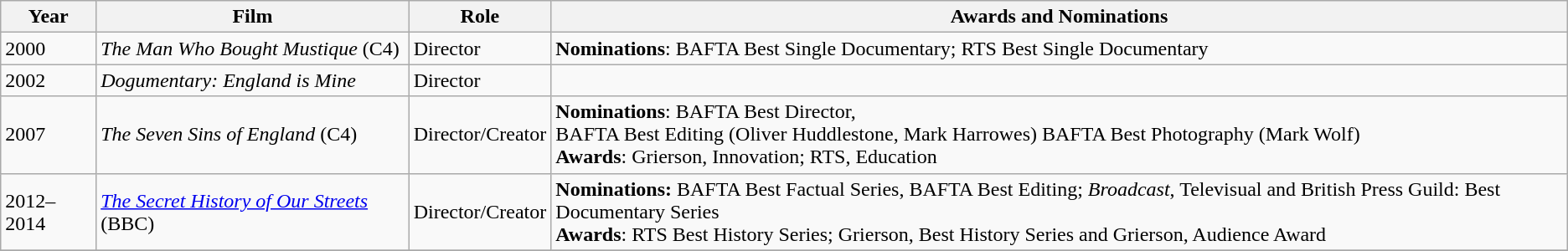<table class="wikitable">
<tr>
<th>Year</th>
<th>Film</th>
<th>Role</th>
<th>Awards and Nominations</th>
</tr>
<tr>
<td>2000</td>
<td><em>The Man Who Bought Mustique</em> (C4)</td>
<td>Director</td>
<td><strong>Nominations</strong>: BAFTA Best Single Documentary; RTS Best Single Documentary</td>
</tr>
<tr>
<td>2002</td>
<td><em>Dogumentary: England is Mine</em></td>
<td>Director</td>
<td></td>
</tr>
<tr>
<td>2007</td>
<td><em>The Seven Sins of England</em> (C4)</td>
<td>Director/Creator</td>
<td><strong>Nominations</strong>: BAFTA Best Director,<br>BAFTA Best Editing (Oliver Huddlestone, Mark Harrowes)
BAFTA Best Photography (Mark Wolf)<br><strong>Awards</strong>: Grierson, Innovation; RTS, Education</td>
</tr>
<tr>
<td>2012–2014</td>
<td><em><a href='#'>The Secret History of Our Streets</a></em> (BBC)</td>
<td>Director/Creator</td>
<td><strong>Nominations:</strong> BAFTA Best Factual Series, BAFTA Best Editing; <em>Broadcast</em>, Televisual and British Press Guild: Best Documentary Series<br><strong>Awards</strong>: RTS Best History Series; Grierson, Best History Series and Grierson, Audience Award</td>
</tr>
<tr>
</tr>
</table>
